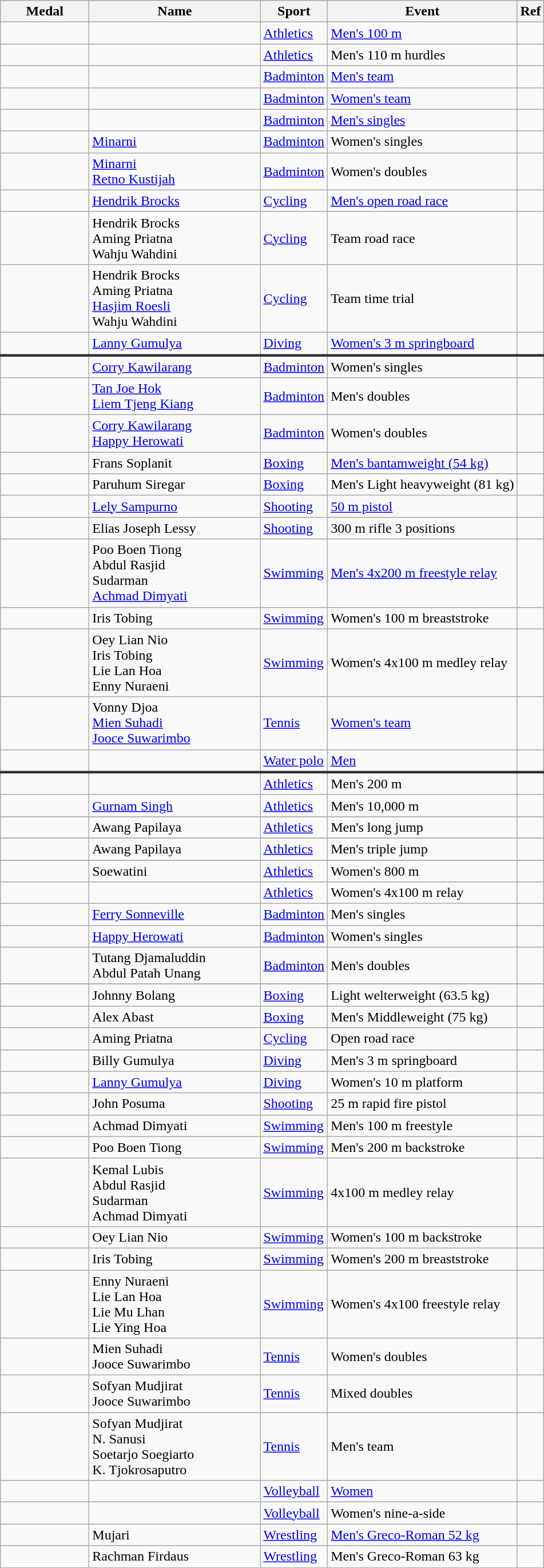<table class="wikitable sortable">
<tr>
<th style="width:6em">Medal</th>
<th style="width:12em">Name</th>
<th>Sport</th>
<th>Event</th>
<th>Ref</th>
</tr>
<tr>
<td></td>
<td></td>
<td> <a href='#'>Athletics</a></td>
<td><a href='#'>Men's 100 m</a></td>
<td align="center"></td>
</tr>
<tr>
<td></td>
<td></td>
<td> <a href='#'>Athletics</a></td>
<td>Men's 110 m hurdles</td>
<td align="center"></td>
</tr>
<tr>
<td></td>
<td></td>
<td> <a href='#'>Badminton</a></td>
<td><a href='#'>Men's team</a></td>
<td align="center"></td>
</tr>
<tr>
<td></td>
<td></td>
<td> <a href='#'>Badminton</a></td>
<td><a href='#'>Women's team</a></td>
<td align="center"></td>
</tr>
<tr>
<td></td>
<td></td>
<td> <a href='#'>Badminton</a></td>
<td><a href='#'>Men's singles</a></td>
<td align="center"></td>
</tr>
<tr>
<td></td>
<td><a href='#'>Minarni</a></td>
<td> <a href='#'>Badminton</a></td>
<td>Women's singles</td>
<td align="center"></td>
</tr>
<tr>
<td></td>
<td><a href='#'>Minarni</a><br><a href='#'>Retno Kustijah</a></td>
<td> <a href='#'>Badminton</a></td>
<td>Women's doubles</td>
<td align="center"></td>
</tr>
<tr>
<td></td>
<td><a href='#'>Hendrik Brocks</a></td>
<td> <a href='#'>Cycling</a></td>
<td><a href='#'>Men's open road race</a></td>
<td align="center"></td>
</tr>
<tr>
<td></td>
<td>Hendrik Brocks <br> Aming Priatna <br> Wahju Wahdini</td>
<td> <a href='#'>Cycling</a></td>
<td>Team road race</td>
<td align="center"></td>
</tr>
<tr>
<td></td>
<td>Hendrik Brocks <br> Aming Priatna <br> <a href='#'>Hasjim Roesli</a> <br> Wahju Wahdini</td>
<td> <a href='#'>Cycling</a></td>
<td>Team time trial</td>
<td align="center"></td>
</tr>
<tr>
<td></td>
<td><a href='#'>Lanny Gumulya</a></td>
<td> <a href='#'>Diving</a></td>
<td><a href='#'>Women's 3 m springboard</a></td>
<td align="center"></td>
</tr>
<tr style="border-top: 3px solid #333333;">
<td></td>
<td><a href='#'>Corry Kawilarang</a></td>
<td> <a href='#'>Badminton</a></td>
<td>Women's singles</td>
<td align="center"></td>
</tr>
<tr>
<td></td>
<td><a href='#'>Tan Joe Hok</a><br><a href='#'>Liem Tjeng Kiang</a></td>
<td> <a href='#'>Badminton</a></td>
<td>Men's doubles</td>
<td align="center"></td>
</tr>
<tr>
<td></td>
<td><a href='#'>Corry Kawilarang</a><br><a href='#'>Happy Herowati</a></td>
<td> <a href='#'>Badminton</a></td>
<td>Women's doubles</td>
<td align="center"></td>
</tr>
<tr>
<td></td>
<td>Frans Soplanit</td>
<td> <a href='#'>Boxing</a></td>
<td><a href='#'>Men's bantamweight (54 kg)</a></td>
<td align="center"></td>
</tr>
<tr>
<td></td>
<td>Paruhum Siregar</td>
<td> <a href='#'>Boxing</a></td>
<td>Men's Light heavyweight (81 kg)</td>
<td align="center"></td>
</tr>
<tr>
<td></td>
<td><a href='#'>Lely Sampurno</a></td>
<td> <a href='#'>Shooting</a></td>
<td><a href='#'>50 m pistol</a></td>
<td align="center"></td>
</tr>
<tr>
<td></td>
<td>Elias Joseph Lessy</td>
<td> <a href='#'>Shooting</a></td>
<td>300 m rifle 3 positions</td>
<td align="center"></td>
</tr>
<tr>
<td></td>
<td>Poo Boen Tiong<br>Abdul Rasjid<br> Sudarman<br> <a href='#'>Achmad Dimyati</a></td>
<td> <a href='#'>Swimming</a></td>
<td><a href='#'>Men's 4x200 m freestyle relay</a></td>
<td align="center"><br></td>
</tr>
<tr>
<td></td>
<td>Iris Tobing</td>
<td> <a href='#'>Swimming</a></td>
<td>Women's 100 m breaststroke</td>
<td align="center"></td>
</tr>
<tr>
<td></td>
<td>Oey Lian Nio<br>Iris Tobing<br>Lie Lan Hoa<br>Enny Nuraeni</td>
<td> <a href='#'>Swimming</a></td>
<td>Women's 4x100 m medley relay</td>
<td align="center"><br></td>
</tr>
<tr>
<td></td>
<td>Vonny Djoa<br> <a href='#'>Mien Suhadi</a> <br><a href='#'>Jooce Suwarimbo</a></td>
<td> <a href='#'>Tennis</a></td>
<td><a href='#'>Women's team</a></td>
<td align="center"></td>
</tr>
<tr>
<td></td>
<td></td>
<td> <a href='#'>Water polo</a></td>
<td><a href='#'>Men</a></td>
<td align="center"></td>
</tr>
<tr style="border-top: 3px solid #333333;">
<td></td>
<td></td>
<td> <a href='#'>Athletics</a></td>
<td>Men's 200 m</td>
<td align="center"></td>
</tr>
<tr>
<td></td>
<td><a href='#'>Gurnam Singh</a></td>
<td> <a href='#'>Athletics</a></td>
<td>Men's 10,000 m</td>
<td align="center"></td>
</tr>
<tr>
</tr>
<tr>
<td></td>
<td>Awang Papilaya</td>
<td> <a href='#'>Athletics</a></td>
<td>Men's long jump</td>
<td align="center"></td>
</tr>
<tr>
</tr>
<tr>
<td></td>
<td>Awang Papilaya</td>
<td> <a href='#'>Athletics</a></td>
<td>Men's triple jump</td>
<td align="center"></td>
</tr>
<tr>
</tr>
<tr>
<td></td>
<td>Soewatini</td>
<td> <a href='#'>Athletics</a></td>
<td>Women's 800 m</td>
<td align="center"></td>
</tr>
<tr>
<td></td>
<td></td>
<td> <a href='#'>Athletics</a></td>
<td>Women's 4x100 m relay</td>
<td align="center"></td>
</tr>
<tr>
<td></td>
<td><a href='#'>Ferry Sonneville</a></td>
<td> <a href='#'>Badminton</a></td>
<td>Men's singles</td>
<td align="center"></td>
</tr>
<tr>
<td></td>
<td><a href='#'>Happy Herowati</a></td>
<td> <a href='#'>Badminton</a></td>
<td>Women's singles</td>
<td align="center"></td>
</tr>
<tr>
<td></td>
<td>Tutang Djamaluddin <br> Abdul Patah Unang</td>
<td> <a href='#'>Badminton</a></td>
<td>Men's doubles</td>
<td align="center"></td>
</tr>
<tr>
</tr>
<tr>
<td></td>
<td>Johnny Bolang</td>
<td> <a href='#'>Boxing</a></td>
<td>Light welterweight (63.5 kg)</td>
<td align="center"></td>
</tr>
<tr>
<td></td>
<td>Alex Abast</td>
<td> <a href='#'>Boxing</a></td>
<td>Men's Middleweight (75 kg)</td>
<td align="center"></td>
</tr>
<tr>
<td></td>
<td>Aming Priatna</td>
<td> <a href='#'>Cycling</a></td>
<td>Open road race</td>
<td align="center"></td>
</tr>
<tr>
<td></td>
<td>Billy Gumulya</td>
<td> <a href='#'>Diving</a></td>
<td>Men's 3 m springboard</td>
<td align="center"></td>
</tr>
<tr>
<td></td>
<td><a href='#'>Lanny Gumulya</a></td>
<td> <a href='#'>Diving</a></td>
<td>Women's 10 m platform</td>
<td align="center"></td>
</tr>
<tr>
<td></td>
<td>John Posuma</td>
<td> <a href='#'>Shooting</a></td>
<td>25 m rapid fire pistol</td>
<td align="center"></td>
</tr>
<tr>
<td></td>
<td>Achmad Dimyati</td>
<td> <a href='#'>Swimming</a></td>
<td>Men's 100 m freestyle</td>
<td align="center"></td>
</tr>
<tr>
<td></td>
<td>Poo Boen Tiong</td>
<td> <a href='#'>Swimming</a></td>
<td>Men's 200 m backstroke</td>
<td align="center"></td>
</tr>
<tr>
<td></td>
<td>Kemal Lubis <br> Abdul Rasjid <br> Sudarman <br> Achmad Dimyati</td>
<td> <a href='#'>Swimming</a></td>
<td>4x100 m medley relay</td>
<td align="center"><br></td>
</tr>
<tr>
<td></td>
<td>Oey Lian Nio</td>
<td> <a href='#'>Swimming</a></td>
<td>Women's 100 m backstroke</td>
<td align="center"></td>
</tr>
<tr>
<td></td>
<td>Iris Tobing</td>
<td> <a href='#'>Swimming</a></td>
<td>Women's 200 m breaststroke</td>
<td align="center"></td>
</tr>
<tr>
<td></td>
<td>Enny Nuraeni <br> Lie Lan Hoa <br> Lie Mu Lhan <br> Lie Ying Hoa</td>
<td> <a href='#'>Swimming</a></td>
<td>Women's 4x100 freestyle relay</td>
<td align="center"></td>
</tr>
<tr>
<td></td>
<td>Mien Suhadi <br>Jooce Suwarimbo</td>
<td> <a href='#'>Tennis</a></td>
<td>Women's doubles</td>
<td align="center"></td>
</tr>
<tr>
<td></td>
<td>Sofyan Mudjirat <br>Jooce Suwarimbo</td>
<td> <a href='#'>Tennis</a></td>
<td>Mixed doubles</td>
<td align="center"></td>
</tr>
<tr>
<td></td>
<td>Sofyan Mudjirat <br> N. Sanusi <br> Soetarjo Soegiarto <br> K. Tjokrosaputro</td>
<td> <a href='#'>Tennis</a></td>
<td>Men's team</td>
<td align="center"></td>
</tr>
<tr>
<td></td>
<td></td>
<td> <a href='#'>Volleyball</a></td>
<td><a href='#'>Women</a></td>
<td align="center"></td>
</tr>
<tr>
<td></td>
<td></td>
<td> <a href='#'>Volleyball</a></td>
<td>Women's nine-a-side</td>
<td align="center"></td>
</tr>
<tr>
<td></td>
<td>Mujari</td>
<td> <a href='#'>Wrestling</a></td>
<td><a href='#'>Men's Greco-Roman 52 kg</a></td>
<td align="center"><br></td>
</tr>
<tr>
<td></td>
<td>Rachman Firdaus</td>
<td> <a href='#'>Wrestling</a></td>
<td>Men's Greco-Roman 63 kg</td>
<td align="center"></td>
</tr>
<tr>
</tr>
</table>
